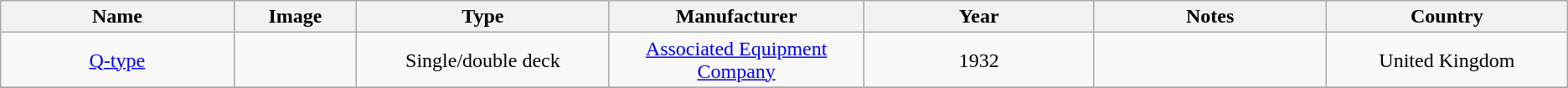<table class="wikitable sortable sticky-header mw-datatable" style=text-align:center;>
<tr>
<th style="width:15em;">Name</th>
<th style="width:7em;">Image</th>
<th style="width:15em;">Type</th>
<th style="width:15em;">Manufacturer</th>
<th style="width:15em;">Year</th>
<th class="unsortable", style="width:15em;">Notes</th>
<th style="width:15em;">Country</th>
</tr>
<tr>
<td><a href='#'>Q-type</a></td>
<td></td>
<td>Single/double deck</td>
<td><a href='#'>Associated Equipment Company</a></td>
<td>1932</td>
<td></td>
<td>United Kingdom</td>
</tr>
<tr>
</tr>
</table>
